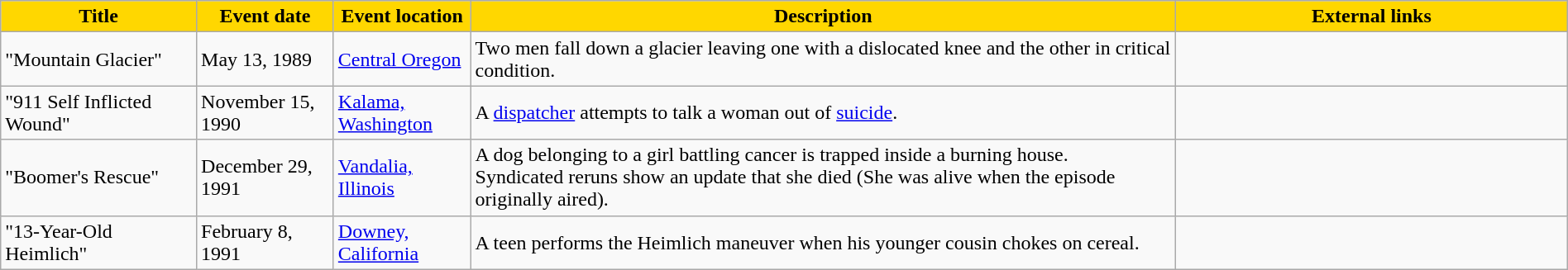<table class="wikitable" style="width: 100%;">
<tr>
<th style="background: #FFD700; color: #000000; width: 10%;">Title</th>
<th style="background: #FFD700; color: #000000; width: 7%;">Event date</th>
<th style="background: #FFD700; color: #000000; width: 7%;">Event location</th>
<th style="background: #FFD700; color: #000000; width: 36%;">Description</th>
<th style="background: #FFD700; color: #000000; width: 20%;">External links</th>
</tr>
<tr>
<td>"Mountain Glacier"</td>
<td>May 13, 1989</td>
<td><a href='#'>Central Oregon</a></td>
<td>Two men fall down a glacier leaving one with a dislocated knee and the other in critical condition.</td>
<td></td>
</tr>
<tr>
<td>"911 Self Inflicted Wound"</td>
<td>November 15, 1990</td>
<td><a href='#'>Kalama, Washington</a></td>
<td>A <a href='#'>dispatcher</a> attempts to talk a woman out of <a href='#'>suicide</a>.</td>
<td></td>
</tr>
<tr>
<td>"Boomer's Rescue"</td>
<td>December 29, 1991</td>
<td><a href='#'>Vandalia, Illinois</a></td>
<td>A dog belonging to a girl battling cancer is trapped inside a burning house.<br>Syndicated reruns show an update that she died (She was alive when the episode originally aired).</td>
<td></td>
</tr>
<tr>
<td>"13-Year-Old Heimlich"</td>
<td>February 8, 1991</td>
<td><a href='#'>Downey, California</a></td>
<td>A teen performs the Heimlich maneuver when his younger cousin chokes on cereal.</td>
<td></td>
</tr>
</table>
